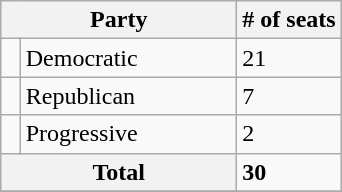<table class="wikitable sortable">
<tr>
<th colspan="2" style="width:150px;">Party</th>
<th># of seats</th>
</tr>
<tr>
<td></td>
<td>Democratic</td>
<td>21</td>
</tr>
<tr>
<td></td>
<td>Republican</td>
<td>7</td>
</tr>
<tr>
<td></td>
<td>Progressive</td>
<td>2</td>
</tr>
<tr>
<th colspan=2>Total</th>
<td><strong>30</strong></td>
</tr>
<tr>
</tr>
</table>
